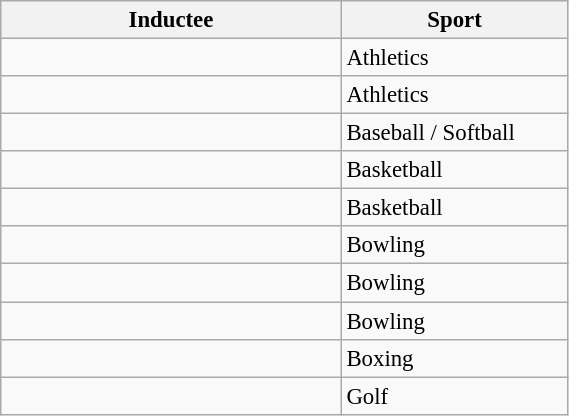<table class="wikitable sortable" style="font-size: 95%" width=30%>
<tr>
<th width=60%>Inductee</th>
<th width=40%>Sport</th>
</tr>
<tr>
<td></td>
<td>Athletics</td>
</tr>
<tr>
<td></td>
<td>Athletics</td>
</tr>
<tr>
<td></td>
<td>Baseball / Softball</td>
</tr>
<tr>
<td></td>
<td>Basketball</td>
</tr>
<tr>
<td></td>
<td>Basketball</td>
</tr>
<tr>
<td></td>
<td>Bowling</td>
</tr>
<tr>
<td></td>
<td>Bowling</td>
</tr>
<tr>
<td></td>
<td>Bowling</td>
</tr>
<tr>
<td></td>
<td>Boxing</td>
</tr>
<tr>
<td></td>
<td>Golf</td>
</tr>
</table>
